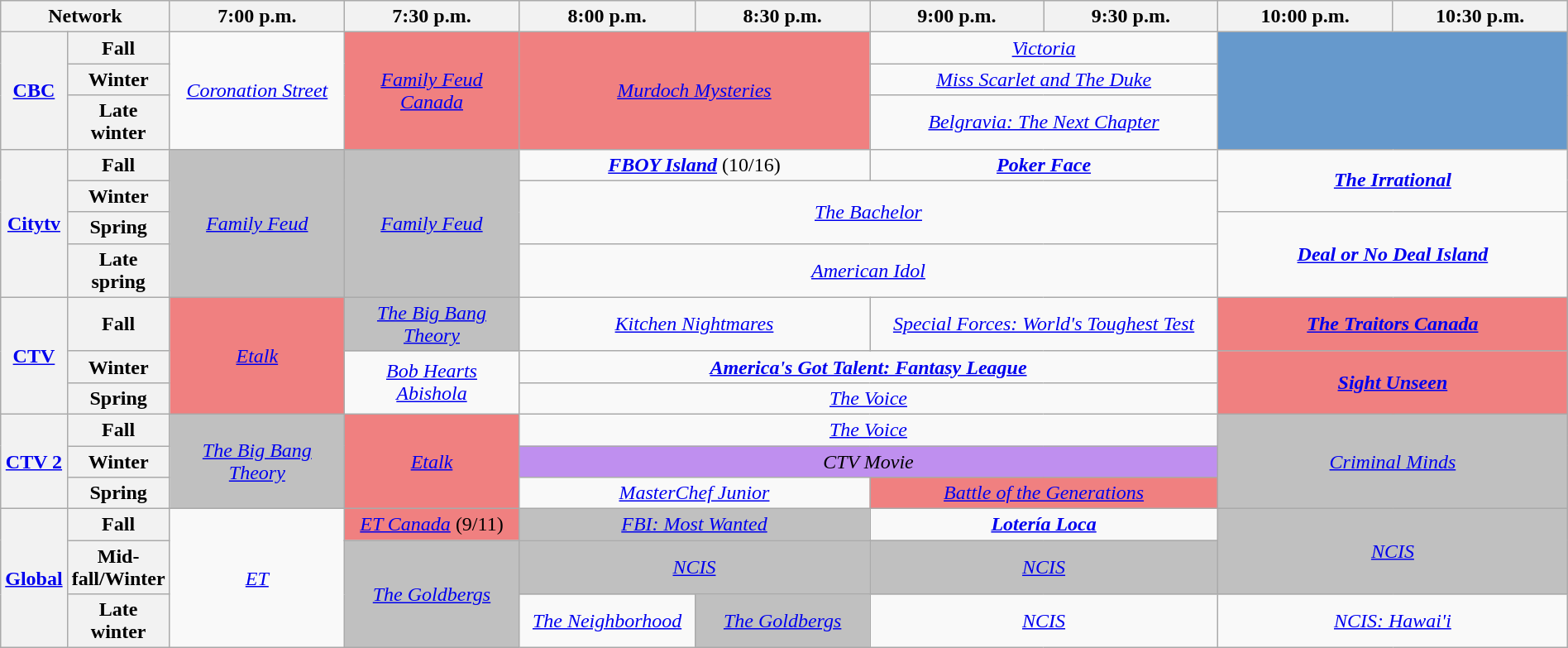<table class=wikitable style=width:100%;margin-right:0;text-align:center>
<tr>
<th style=width:8% colspan=2>Network</th>
<th style=width:11.5%>7:00 p.m.</th>
<th style=width:11.5%>7:30 p.m.</th>
<th style=width:11.5%>8:00 p.m.</th>
<th style=width:11.5%>8:30 p.m.</th>
<th style=width:11.5%>9:00 p.m.</th>
<th style=width:11.5%>9:30 p.m.</th>
<th style=width:11.5%>10:00 p.m.</th>
<th style=width:11.5%>10:30 p.m.</th>
</tr>
<tr>
<th rowspan=3><a href='#'>CBC</a></th>
<th>Fall</th>
<td rowspan=3><em><a href='#'>Coronation Street</a></em></td>
<td style=background:#F08080 rowspan=3><em><a href='#'>Family Feud Canada</a></em> </td>
<td colspan=2 style=background:#F08080 rowspan=3><em><a href='#'>Murdoch Mysteries</a></em> </td>
<td colspan=2><em><a href='#'>Victoria</a></em> </td>
<td colspan=2 style=background:#6699CC rowspan=3></td>
</tr>
<tr>
<th>Winter</th>
<td colspan=2><em><a href='#'>Miss Scarlet and The Duke</a></em> </td>
</tr>
<tr>
<th>Late winter</th>
<td colspan=2><em><a href='#'>Belgravia: The Next Chapter</a></em> </td>
</tr>
<tr>
<th rowspan=4><a href='#'>Citytv</a></th>
<th>Fall</th>
<td style=background:#C0C0C0 rowspan=4><em><a href='#'>Family Feud</a></em> </td>
<td style=background:#C0C0C0 rowspan=4><em><a href='#'>Family Feud</a></em> </td>
<td colspan=2><strong><em><a href='#'>FBOY Island</a></em></strong> (10/16)</td>
<td colspan=2><strong><em><a href='#'>Poker Face</a></em></strong> </td>
<td colspan=2 rowspan=2><strong><em><a href='#'>The Irrational</a></em></strong> </td>
</tr>
<tr>
<th>Winter</th>
<td colspan=4 rowspan=2><em><a href='#'>The Bachelor</a></em> </td>
</tr>
<tr>
<th>Spring</th>
<td colspan=2 rowspan=2><strong><em><a href='#'>Deal or No Deal Island</a></em></strong> </td>
</tr>
<tr>
<th>Late spring</th>
<td colspan=4><em><a href='#'>American Idol</a></em> </td>
</tr>
<tr>
<th rowspan=3><a href='#'>CTV</a></th>
<th>Fall</th>
<td style=background:#F08080 rowspan=3><em><a href='#'>Etalk</a></em></td>
<td style=background:#C0C0C0><em><a href='#'>The Big Bang Theory</a></em> </td>
<td colspan=2><em><a href='#'>Kitchen Nightmares</a></em> </td>
<td colspan=2><em><a href='#'>Special Forces: World's Toughest Test</a></em> </td>
<td style=background:#F08080 colspan=2><strong><em><a href='#'>The Traitors Canada</a></em></strong> </td>
</tr>
<tr>
<th>Winter</th>
<td rowspan=2><em><a href='#'>Bob Hearts Abishola</a></em> </td>
<td colspan=4><strong><em><a href='#'>America's Got Talent: Fantasy League</a></em></strong> </td>
<td colspan=2 style=background:#F08080 rowspan=2><strong><em><a href='#'>Sight Unseen</a></em></strong> </td>
</tr>
<tr>
<th>Spring</th>
<td colspan=4><em><a href='#'>The Voice</a></em> </td>
</tr>
<tr>
<th rowspan=3><a href='#'>CTV 2</a></th>
<th>Fall</th>
<td style=background:#C0C0C0 rowspan=3><em><a href='#'>The Big Bang Theory</a></em> </td>
<td style=background:#F08080 rowspan=3><em><a href='#'>Etalk</a></em></td>
<td colspan=4><em><a href='#'>The Voice</a></em> </td>
<td style=background:#C0C0C0 colspan=2 rowspan=3><em><a href='#'>Criminal Minds</a></em> </td>
</tr>
<tr>
<th>Winter</th>
<td style=background:#BF8FEF colspan=4><em>CTV Movie</em></td>
</tr>
<tr>
<th>Spring</th>
<td colspan=2><em><a href='#'>MasterChef Junior</a></em> </td>
<td colspan=2 style=background:#F08080><em><a href='#'>Battle of the Generations</a></em> </td>
</tr>
<tr>
<th rowspan=3><a href='#'>Global</a></th>
<th>Fall</th>
<td rowspan=3><em><a href='#'>ET</a></em> </td>
<td style=background:#f08080><em><a href='#'>ET Canada</a></em> (9/11)</td>
<td colspan=2 style=background:#C0C0C0><em><a href='#'>FBI: Most Wanted</a></em> </td>
<td colspan=2><strong><em><a href='#'>Lotería Loca</a></em></strong> </td>
<td colspan=2 style=background:#C0C0C0 rowspan=2><a href='#'><em>NCIS</em></a> </td>
</tr>
<tr>
<th>Mid-fall/Winter</th>
<td style=background:#C0C0C0 rowspan=2><em><a href='#'>The Goldbergs</a></em> </td>
<td colspan=2 style=background:#C0C0C0><a href='#'><em>NCIS</em></a> </td>
<td colspan=2 style=background:#C0C0C0><a href='#'><em>NCIS</em></a> </td>
</tr>
<tr>
<th>Late winter</th>
<td><a href='#'><em>The Neighborhood</em></a> </td>
<td style=background:#C0C0C0><em><a href='#'>The Goldbergs</a></em> </td>
<td colspan=2><a href='#'><em>NCIS</em></a> </td>
<td colspan=2><em><a href='#'>NCIS: Hawai'i</a></em> </td>
</tr>
</table>
